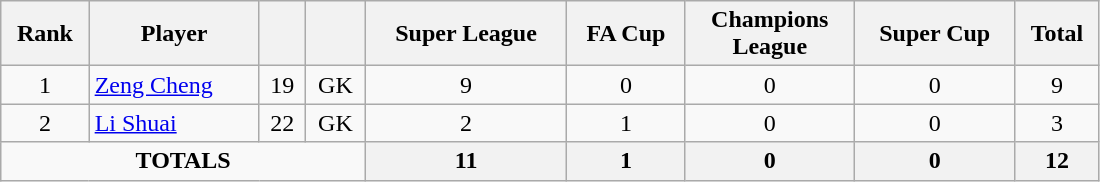<table class="wikitable" style="text-align:center" width=58%>
<tr>
<th>Rank</th>
<th>Player</th>
<th></th>
<th></th>
<th>Super League</th>
<th>FA Cup</th>
<th>Champions<br>League</th>
<th>Super Cup</th>
<th>Total</th>
</tr>
<tr>
<td>1</td>
<td align=left> <a href='#'>Zeng Cheng</a></td>
<td>19</td>
<td>GK</td>
<td>9</td>
<td>0</td>
<td>0</td>
<td>0</td>
<td>9</td>
</tr>
<tr>
<td>2</td>
<td align=left> <a href='#'>Li Shuai</a></td>
<td>22</td>
<td>GK</td>
<td>2</td>
<td>1</td>
<td>0</td>
<td>0</td>
<td>3</td>
</tr>
<tr>
<td colspan=4><strong>TOTALS</strong></td>
<th>11</th>
<th>1</th>
<th>0</th>
<th>0</th>
<th>12</th>
</tr>
</table>
